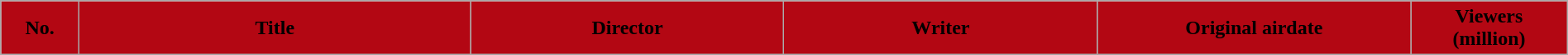<table class="wikitable plainrowheaders" style="width:100%; background:#fff; margin:auto;">
<tr>
<th style="background:#B30713; width:5%;"><span>No.</span></th>
<th style="background:#B30713; width:25%;"><span>Title</span></th>
<th style="background:#B30713; width:20%;"><span>Director</span></th>
<th style="background:#B30713; width:20%;"><span>Writer</span></th>
<th style="background:#B30713; width:20%;"><span>Original airdate</span></th>
<th style="background:#B30713; width:10%;"><span>Viewers<br>(million)</span><br>






</th>
</tr>
</table>
